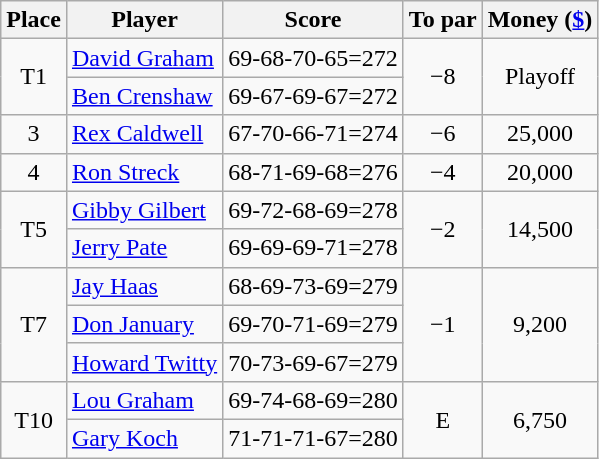<table class=wikitable>
<tr>
<th>Place</th>
<th>Player</th>
<th>Score</th>
<th>To par</th>
<th>Money (<a href='#'>$</a>)</th>
</tr>
<tr>
<td rowspan=2 align=center>T1</td>
<td> <a href='#'>David Graham</a></td>
<td>69-68-70-65=272</td>
<td rowspan=2 align=center>−8</td>
<td rowspan=2 align=center>Playoff</td>
</tr>
<tr>
<td> <a href='#'>Ben Crenshaw</a></td>
<td>69-67-69-67=272</td>
</tr>
<tr>
<td align=center>3</td>
<td> <a href='#'>Rex Caldwell</a></td>
<td>67-70-66-71=274</td>
<td align=center>−6</td>
<td align=center>25,000</td>
</tr>
<tr>
<td align=center>4</td>
<td> <a href='#'>Ron Streck</a></td>
<td>68-71-69-68=276</td>
<td align=center>−4</td>
<td align=center>20,000</td>
</tr>
<tr>
<td rowspan=2 align=center>T5</td>
<td> <a href='#'>Gibby Gilbert</a></td>
<td>69-72-68-69=278</td>
<td rowspan=2 align=center>−2</td>
<td rowspan=2 align=center>14,500</td>
</tr>
<tr>
<td> <a href='#'>Jerry Pate</a></td>
<td>69-69-69-71=278</td>
</tr>
<tr>
<td rowspan=3 align=center>T7</td>
<td> <a href='#'>Jay Haas</a></td>
<td>68-69-73-69=279</td>
<td rowspan=3 align=center>−1</td>
<td rowspan=3 align=center>9,200</td>
</tr>
<tr>
<td> <a href='#'>Don January</a></td>
<td>69-70-71-69=279</td>
</tr>
<tr>
<td> <a href='#'>Howard Twitty</a></td>
<td>70-73-69-67=279</td>
</tr>
<tr>
<td rowspan=2 align=center>T10</td>
<td> <a href='#'>Lou Graham</a></td>
<td>69-74-68-69=280</td>
<td rowspan=2 align=center>E</td>
<td rowspan=2 align=center>6,750</td>
</tr>
<tr>
<td> <a href='#'>Gary Koch</a></td>
<td>71-71-71-67=280</td>
</tr>
</table>
